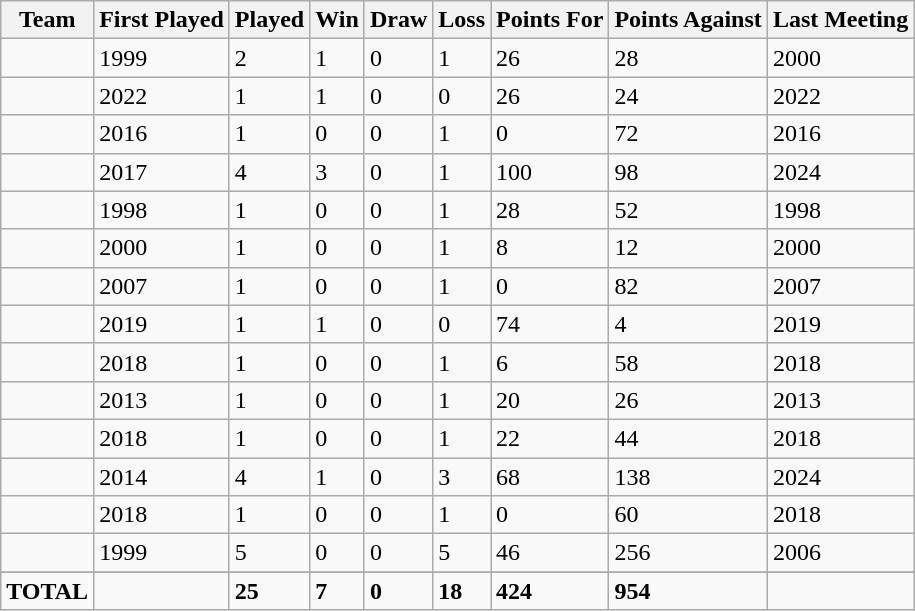<table class="wikitable sortable">
<tr>
<th>Team</th>
<th>First Played</th>
<th>Played</th>
<th>Win</th>
<th>Draw</th>
<th>Loss</th>
<th>Points For</th>
<th>Points Against</th>
<th>Last Meeting</th>
</tr>
<tr>
<td></td>
<td>1999</td>
<td>2</td>
<td>1</td>
<td>0</td>
<td>1</td>
<td>26</td>
<td>28</td>
<td>2000</td>
</tr>
<tr>
<td></td>
<td>2022</td>
<td>1</td>
<td>1</td>
<td>0</td>
<td>0</td>
<td>26</td>
<td>24</td>
<td>2022</td>
</tr>
<tr>
<td></td>
<td>2016</td>
<td>1</td>
<td>0</td>
<td>0</td>
<td>1</td>
<td>0</td>
<td>72</td>
<td>2016</td>
</tr>
<tr>
<td></td>
<td>2017</td>
<td>4</td>
<td>3</td>
<td>0</td>
<td>1</td>
<td>100</td>
<td>98</td>
<td>2024</td>
</tr>
<tr>
<td></td>
<td>1998</td>
<td>1</td>
<td>0</td>
<td>0</td>
<td>1</td>
<td>28</td>
<td>52</td>
<td>1998</td>
</tr>
<tr>
<td></td>
<td>2000</td>
<td>1</td>
<td>0</td>
<td>0</td>
<td>1</td>
<td>8</td>
<td>12</td>
<td>2000</td>
</tr>
<tr>
<td></td>
<td>2007</td>
<td>1</td>
<td>0</td>
<td>0</td>
<td>1</td>
<td>0</td>
<td>82</td>
<td>2007</td>
</tr>
<tr>
<td></td>
<td>2019</td>
<td>1</td>
<td>1</td>
<td>0</td>
<td>0</td>
<td>74</td>
<td>4</td>
<td>2019</td>
</tr>
<tr>
<td></td>
<td>2018</td>
<td>1</td>
<td>0</td>
<td>0</td>
<td>1</td>
<td>6</td>
<td>58</td>
<td>2018</td>
</tr>
<tr>
<td></td>
<td>2013</td>
<td>1</td>
<td>0</td>
<td>0</td>
<td>1</td>
<td>20</td>
<td>26</td>
<td>2013</td>
</tr>
<tr>
<td></td>
<td>2018</td>
<td>1</td>
<td>0</td>
<td>0</td>
<td>1</td>
<td>22</td>
<td>44</td>
<td>2018</td>
</tr>
<tr>
<td></td>
<td>2014</td>
<td>4</td>
<td>1</td>
<td>0</td>
<td>3</td>
<td>68</td>
<td>138</td>
<td>2024</td>
</tr>
<tr>
<td></td>
<td>2018</td>
<td>1</td>
<td>0</td>
<td>0</td>
<td>1</td>
<td>0</td>
<td>60</td>
<td>2018</td>
</tr>
<tr>
<td></td>
<td>1999</td>
<td>5</td>
<td>0</td>
<td>0</td>
<td>5</td>
<td>46</td>
<td>256</td>
<td>2006</td>
</tr>
<tr>
</tr>
<tr>
<td><strong>TOTAL</strong></td>
<td></td>
<td><strong>25</strong></td>
<td><strong>7</strong></td>
<td><strong>0</strong></td>
<td><strong>18</strong></td>
<td><strong>424</strong></td>
<td><strong>954</strong></td>
<td></td>
</tr>
</table>
